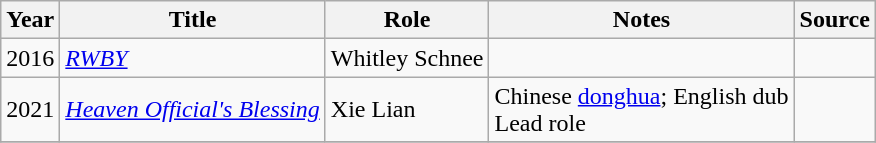<table class="wikitable sortable plainrowheaders">
<tr>
<th>Year</th>
<th>Title</th>
<th>Role</th>
<th class="unsortable">Notes</th>
<th class="unsortable">Source</th>
</tr>
<tr>
<td>2016</td>
<td><em><a href='#'>RWBY</a></em></td>
<td>Whitley Schnee</td>
<td></td>
<td></td>
</tr>
<tr>
<td>2021</td>
<td><em><a href='#'>Heaven Official's Blessing</a></em></td>
<td>Xie Lian</td>
<td>Chinese <a href='#'>donghua</a>; English dub<br>Lead role</td>
<td></td>
</tr>
<tr>
</tr>
</table>
